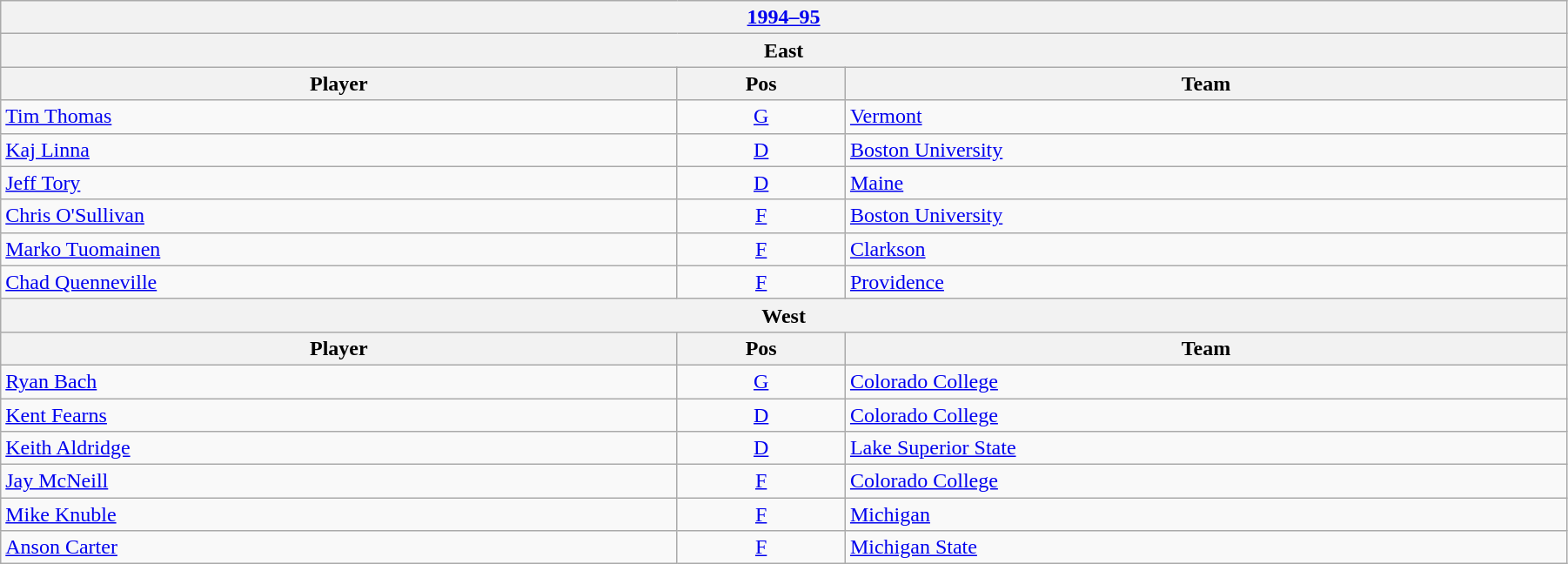<table class="wikitable" width=95%>
<tr>
<th colspan=3><a href='#'>1994–95</a></th>
</tr>
<tr>
<th colspan=3><strong>East</strong></th>
</tr>
<tr>
<th>Player</th>
<th>Pos</th>
<th>Team</th>
</tr>
<tr>
<td><a href='#'>Tim Thomas</a></td>
<td style="text-align:center;"><a href='#'>G</a></td>
<td><a href='#'>Vermont</a></td>
</tr>
<tr>
<td><a href='#'>Kaj Linna</a></td>
<td style="text-align:center;"><a href='#'>D</a></td>
<td><a href='#'>Boston University</a></td>
</tr>
<tr>
<td><a href='#'>Jeff Tory</a></td>
<td style="text-align:center;"><a href='#'>D</a></td>
<td><a href='#'>Maine</a></td>
</tr>
<tr>
<td><a href='#'>Chris O'Sullivan</a></td>
<td style="text-align:center;"><a href='#'>F</a></td>
<td><a href='#'>Boston University</a></td>
</tr>
<tr>
<td><a href='#'>Marko Tuomainen</a></td>
<td style="text-align:center;"><a href='#'>F</a></td>
<td><a href='#'>Clarkson</a></td>
</tr>
<tr>
<td><a href='#'>Chad Quenneville</a></td>
<td style="text-align:center;"><a href='#'>F</a></td>
<td><a href='#'>Providence</a></td>
</tr>
<tr>
<th colspan=3><strong>West</strong></th>
</tr>
<tr>
<th>Player</th>
<th>Pos</th>
<th>Team</th>
</tr>
<tr>
<td><a href='#'>Ryan Bach</a></td>
<td style="text-align:center;"><a href='#'>G</a></td>
<td><a href='#'>Colorado College</a></td>
</tr>
<tr>
<td><a href='#'>Kent Fearns</a></td>
<td style="text-align:center;"><a href='#'>D</a></td>
<td><a href='#'>Colorado College</a></td>
</tr>
<tr>
<td><a href='#'>Keith Aldridge</a></td>
<td style="text-align:center;"><a href='#'>D</a></td>
<td><a href='#'>Lake Superior State</a></td>
</tr>
<tr>
<td><a href='#'>Jay McNeill</a></td>
<td style="text-align:center;"><a href='#'>F</a></td>
<td><a href='#'>Colorado College</a></td>
</tr>
<tr>
<td><a href='#'>Mike Knuble</a></td>
<td style="text-align:center;"><a href='#'>F</a></td>
<td><a href='#'>Michigan</a></td>
</tr>
<tr>
<td><a href='#'>Anson Carter</a></td>
<td style="text-align:center;"><a href='#'>F</a></td>
<td><a href='#'>Michigan State</a></td>
</tr>
</table>
